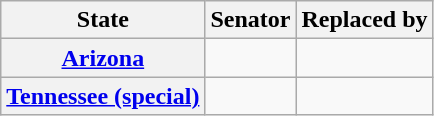<table class="wikitable sortable plainrowheaders">
<tr>
<th scope="col">State</th>
<th scope="col">Senator</th>
<th scope="col">Replaced by</th>
</tr>
<tr>
<th><a href='#'>Arizona</a></th>
<td></td>
<td></td>
</tr>
<tr>
<th><a href='#'>Tennessee (special)</a></th>
<td></td>
<td></td>
</tr>
</table>
